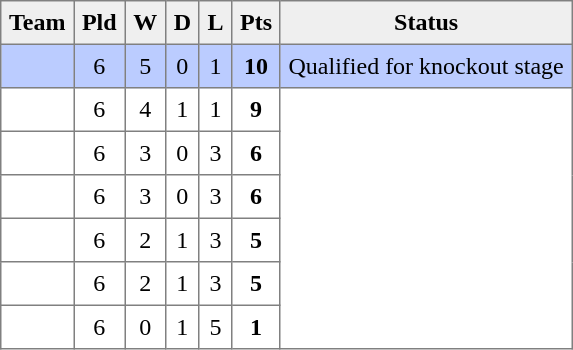<table style=border-collapse:collapse border=1 cellspacing=0 cellpadding=5>
<tr align=center bgcolor=#efefef>
<th>Team</th>
<th>Pld</th>
<th>W</th>
<th>D</th>
<th>L</th>
<th>Pts</th>
<th>Status</th>
</tr>
<tr align=center style="background:#bbccff;">
<td style="text-align:left;"> </td>
<td>6</td>
<td>5</td>
<td>0</td>
<td>1</td>
<td><strong>10</strong></td>
<td rowspan=1>Qualified for knockout stage</td>
</tr>
<tr align=center style="background:#FFFFFF;">
<td style="text-align:left;"> </td>
<td>6</td>
<td>4</td>
<td>1</td>
<td>1</td>
<td><strong>9</strong></td>
<td rowspan=6></td>
</tr>
<tr align=center style="background:#FFFFFF;">
<td style="text-align:left;"> </td>
<td>6</td>
<td>3</td>
<td>0</td>
<td>3</td>
<td><strong>6</strong></td>
</tr>
<tr align=center style="background:#FFFFFF;">
<td style="text-align:left;"> </td>
<td>6</td>
<td>3</td>
<td>0</td>
<td>3</td>
<td><strong>6</strong></td>
</tr>
<tr align=center style="background:#FFFFFF;">
<td style="text-align:left;"> </td>
<td>6</td>
<td>2</td>
<td>1</td>
<td>3</td>
<td><strong>5</strong></td>
</tr>
<tr align=center style="background:#FFFFFF;">
<td style="text-align:left;"> </td>
<td>6</td>
<td>2</td>
<td>1</td>
<td>3</td>
<td><strong>5</strong></td>
</tr>
<tr align=center style="background:#FFFFFF;">
<td style="text-align:left;"> </td>
<td>6</td>
<td>0</td>
<td>1</td>
<td>5</td>
<td><strong>1</strong></td>
</tr>
</table>
